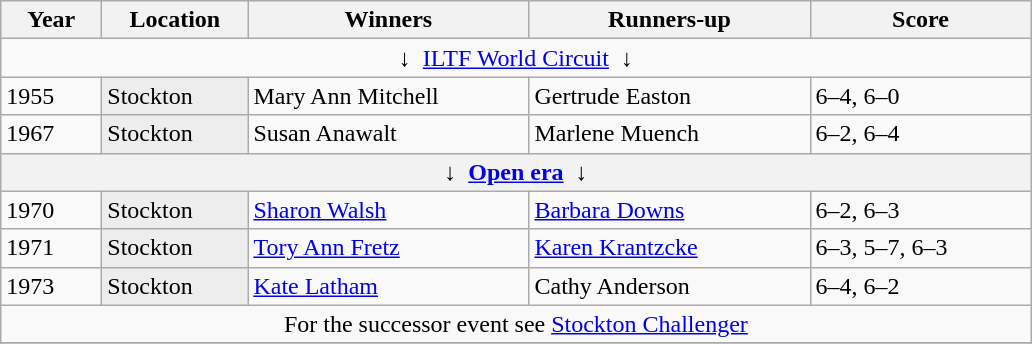<table class="wikitable sortable">
<tr>
<th style="width:60px">Year</th>
<th style="width:90px">Location</th>
<th style="width:180px">Winners</th>
<th style="width:180px">Runners-up</th>
<th style="width:140px" class="unsortable">Score</th>
</tr>
<tr>
<td colspan=5 align=center>↓  <a href='#'>ILTF World Circuit</a>  ↓</td>
</tr>
<tr>
<td>1955</td>
<td style="background:#ededed">Stockton</td>
<td> Mary Ann Mitchell</td>
<td> Gertrude Easton</td>
<td>6–4, 6–0</td>
</tr>
<tr>
<td>1967</td>
<td style="background:#ededed">Stockton</td>
<td> Susan Anawalt</td>
<td> Marlene Muench</td>
<td>6–2, 6–4</td>
</tr>
<tr>
<th colspan=5 align=center>↓  <a href='#'>Open era</a>  ↓</th>
</tr>
<tr>
<td>1970</td>
<td style="background:#ededed">Stockton</td>
<td> <a href='#'>Sharon Walsh</a></td>
<td> <a href='#'>Barbara Downs</a></td>
<td>6–2, 6–3</td>
</tr>
<tr>
<td>1971</td>
<td style="background:#ededed">Stockton</td>
<td> <a href='#'>Tory Ann Fretz</a></td>
<td> <a href='#'>Karen Krantzcke</a></td>
<td>6–3, 5–7, 6–3</td>
</tr>
<tr>
<td>1973</td>
<td style="background:#ededed">Stockton</td>
<td> <a href='#'>Kate Latham</a></td>
<td> Cathy Anderson</td>
<td>6–4, 6–2</td>
</tr>
<tr>
<td colspan=5 align=center>For the successor event see <a href='#'>Stockton Challenger</a></td>
</tr>
<tr>
</tr>
</table>
